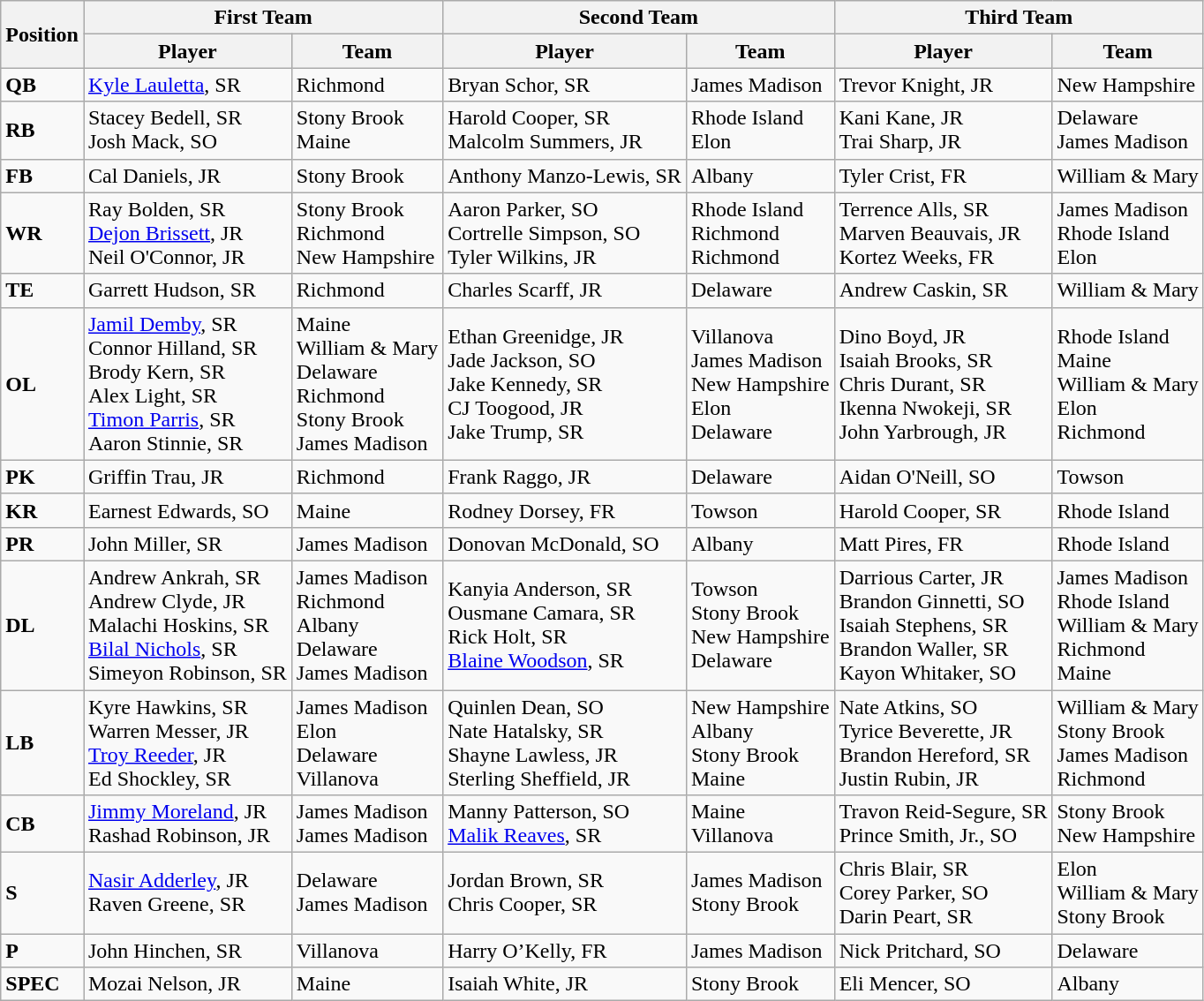<table class="wikitable" border="1">
<tr>
<th rowspan="2">Position</th>
<th colspan="2">First Team</th>
<th colspan="2">Second Team</th>
<th colspan="2">Third Team</th>
</tr>
<tr>
<th>Player</th>
<th>Team</th>
<th>Player</th>
<th>Team</th>
<th>Player</th>
<th>Team</th>
</tr>
<tr>
<td><strong>QB</strong></td>
<td><a href='#'>Kyle Lauletta</a>, SR</td>
<td>Richmond</td>
<td>Bryan Schor, SR</td>
<td>James Madison</td>
<td>Trevor Knight, JR</td>
<td>New Hampshire</td>
</tr>
<tr>
<td><strong>RB</strong></td>
<td>Stacey Bedell, SR<br>Josh Mack, SO</td>
<td>Stony Brook<br>Maine</td>
<td>Harold Cooper, SR<br>Malcolm Summers, JR</td>
<td>Rhode Island<br>Elon</td>
<td>Kani Kane, JR<br>Trai Sharp, JR</td>
<td>Delaware<br>James Madison</td>
</tr>
<tr>
<td><strong>FB</strong></td>
<td>Cal Daniels, JR</td>
<td>Stony Brook</td>
<td>Anthony Manzo-Lewis, SR</td>
<td>Albany</td>
<td>Tyler Crist, FR</td>
<td>William & Mary</td>
</tr>
<tr>
<td><strong>WR</strong></td>
<td>Ray Bolden, SR<br><a href='#'>Dejon Brissett</a>, JR<br>Neil O'Connor, JR</td>
<td>Stony Brook<br>Richmond<br>New Hampshire<br></td>
<td>Aaron Parker, SO<br>Cortrelle Simpson, SO<br>Tyler Wilkins, JR</td>
<td>Rhode Island<br>Richmond<br>Richmond</td>
<td>Terrence Alls, SR<br>Marven Beauvais, JR<br>Kortez Weeks, FR</td>
<td>James Madison<br>Rhode Island<br>Elon</td>
</tr>
<tr>
<td><strong>TE</strong></td>
<td>Garrett Hudson, SR</td>
<td>Richmond</td>
<td>Charles Scarff, JR</td>
<td>Delaware</td>
<td>Andrew Caskin, SR</td>
<td>William & Mary</td>
</tr>
<tr>
<td><strong>OL</strong></td>
<td><a href='#'>Jamil Demby</a>, SR<br>Connor Hilland, SR<br>Brody Kern, SR<br>Alex Light, SR<br><a href='#'>Timon Parris</a>, SR<br>Aaron Stinnie, SR</td>
<td>Maine<br>William & Mary<br>Delaware<br>Richmond<br>Stony Brook<br>James Madison</td>
<td>Ethan Greenidge, JR<br>Jade Jackson, SO<br>Jake Kennedy, SR<br>CJ Toogood, JR<br>Jake Trump, SR</td>
<td>Villanova<br>James Madison<br>New Hampshire<br>Elon<br>Delaware</td>
<td>Dino Boyd, JR<br>Isaiah Brooks, SR<br>Chris Durant, SR<br>Ikenna Nwokeji, SR<br>John Yarbrough, JR</td>
<td>Rhode Island<br>Maine<br>William & Mary<br>Elon<br>Richmond</td>
</tr>
<tr>
<td><strong>PK</strong></td>
<td>Griffin Trau, JR</td>
<td>Richmond</td>
<td>Frank Raggo, JR</td>
<td>Delaware</td>
<td>Aidan O'Neill, SO</td>
<td>Towson</td>
</tr>
<tr>
<td><strong>KR</strong></td>
<td>Earnest Edwards, SO</td>
<td>Maine</td>
<td>Rodney Dorsey, FR</td>
<td>Towson</td>
<td>Harold Cooper, SR</td>
<td>Rhode Island</td>
</tr>
<tr>
<td><strong>PR</strong></td>
<td>John Miller, SR</td>
<td>James Madison</td>
<td>Donovan McDonald, SO</td>
<td>Albany</td>
<td>Matt Pires, FR</td>
<td>Rhode Island</td>
</tr>
<tr>
<td><strong>DL</strong></td>
<td>Andrew Ankrah, SR<br>Andrew Clyde, JR<br>Malachi Hoskins, SR<br><a href='#'>Bilal Nichols</a>, SR<br>Simeyon Robinson, SR</td>
<td>James Madison<br>Richmond<br>Albany<br>Delaware<br>James Madison</td>
<td>Kanyia Anderson, SR<br>Ousmane Camara, SR<br>Rick Holt, SR<br><a href='#'>Blaine Woodson</a>, SR</td>
<td>Towson<br>Stony Brook<br>New Hampshire<br>Delaware</td>
<td>Darrious Carter, JR<br>Brandon Ginnetti, SO<br>Isaiah Stephens, SR<br>Brandon Waller, SR<br>Kayon Whitaker, SO</td>
<td>James Madison<br>Rhode Island<br>William & Mary<br>Richmond<br>Maine</td>
</tr>
<tr>
<td><strong>LB</strong></td>
<td>Kyre Hawkins, SR<br>Warren Messer, JR<br><a href='#'>Troy Reeder</a>, JR<br>Ed Shockley, SR</td>
<td>James Madison<br>Elon<br>Delaware<br>Villanova</td>
<td>Quinlen Dean, SO<br>Nate Hatalsky, SR<br>Shayne Lawless, JR<br>Sterling Sheffield, JR</td>
<td>New Hampshire<br>Albany<br>Stony Brook<br>Maine</td>
<td>Nate Atkins, SO<br>Tyrice Beverette, JR<br>Brandon Hereford, SR<br>Justin Rubin, JR</td>
<td>William & Mary<br>Stony Brook<br>James Madison<br>Richmond</td>
</tr>
<tr>
<td><strong>CB</strong></td>
<td><a href='#'>Jimmy Moreland</a>, JR<br>Rashad Robinson, JR<br></td>
<td>James Madison<br>James Madison</td>
<td>Manny Patterson, SO<br><a href='#'>Malik Reaves</a>, SR</td>
<td>Maine<br>Villanova</td>
<td>Travon Reid-Segure, SR<br>Prince Smith, Jr., SO</td>
<td>Stony Brook<br>New Hampshire</td>
</tr>
<tr>
<td><strong>S</strong></td>
<td><a href='#'>Nasir Adderley</a>, JR<br>Raven Greene, SR</td>
<td>Delaware<br>James Madison</td>
<td>Jordan Brown, SR<br>Chris Cooper, SR</td>
<td>James Madison<br>Stony Brook</td>
<td>Chris Blair, SR<br>Corey Parker, SO<br>Darin Peart, SR</td>
<td>Elon<br>William & Mary<br>Stony Brook</td>
</tr>
<tr>
<td><strong>P</strong></td>
<td>John Hinchen, SR</td>
<td>Villanova</td>
<td>Harry O’Kelly, FR</td>
<td>James Madison</td>
<td>Nick Pritchard, SO</td>
<td>Delaware</td>
</tr>
<tr>
<td><strong>SPEC</strong></td>
<td>Mozai Nelson, JR</td>
<td>Maine</td>
<td>Isaiah White, JR</td>
<td>Stony Brook</td>
<td>Eli Mencer, SO</td>
<td>Albany</td>
</tr>
</table>
